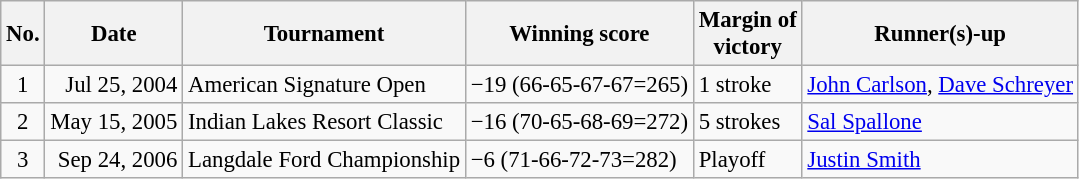<table class="wikitable" style="font-size:95%;">
<tr>
<th>No.</th>
<th>Date</th>
<th>Tournament</th>
<th>Winning score</th>
<th>Margin of<br>victory</th>
<th>Runner(s)-up</th>
</tr>
<tr>
<td align=center>1</td>
<td align=right>Jul 25, 2004</td>
<td>American Signature Open</td>
<td>−19 (66-65-67-67=265)</td>
<td>1 stroke</td>
<td> <a href='#'>John Carlson</a>,  <a href='#'>Dave Schreyer</a></td>
</tr>
<tr>
<td align=center>2</td>
<td align=right>May 15, 2005</td>
<td>Indian Lakes Resort Classic</td>
<td>−16 (70-65-68-69=272)</td>
<td>5 strokes</td>
<td> <a href='#'>Sal Spallone</a></td>
</tr>
<tr>
<td align=center>3</td>
<td align=right>Sep 24, 2006</td>
<td>Langdale Ford Championship</td>
<td>−6 (71-66-72-73=282)</td>
<td>Playoff</td>
<td> <a href='#'>Justin Smith</a></td>
</tr>
</table>
